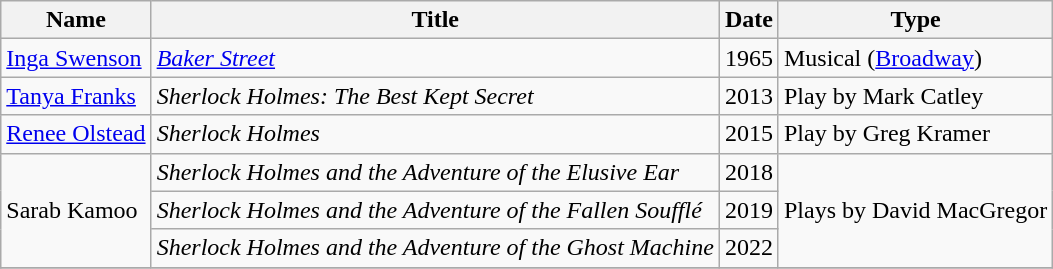<table class="wikitable sortable">
<tr>
<th>Name</th>
<th>Title</th>
<th>Date</th>
<th>Type</th>
</tr>
<tr>
<td><a href='#'>Inga Swenson</a></td>
<td><em><a href='#'>Baker Street</a></em></td>
<td>1965</td>
<td>Musical (<a href='#'>Broadway</a>)</td>
</tr>
<tr>
<td><a href='#'>Tanya Franks</a></td>
<td><em>Sherlock Holmes: The Best Kept Secret</em></td>
<td>2013</td>
<td>Play by Mark Catley</td>
</tr>
<tr>
<td><a href='#'>Renee Olstead</a></td>
<td><em>Sherlock Holmes</em></td>
<td>2015</td>
<td>Play by Greg Kramer</td>
</tr>
<tr>
<td rowspan="3">Sarab Kamoo</td>
<td><em>Sherlock Holmes and the Adventure of the Elusive Ear</em></td>
<td>2018</td>
<td rowspan="3">Plays by David MacGregor</td>
</tr>
<tr>
<td><em>Sherlock Holmes and the Adventure of the Fallen Soufflé</em></td>
<td>2019</td>
</tr>
<tr>
<td><em>Sherlock Holmes and the Adventure of the Ghost Machine</em></td>
<td>2022</td>
</tr>
<tr>
</tr>
</table>
